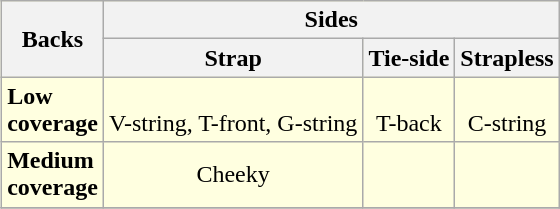<table class="wikitable right"  style="float:right; background:#ffffe0;">
<tr>
<th rowspan="2">Backs</th>
<th colspan="4">Sides</th>
</tr>
<tr>
<th>Strap</th>
<th>Tie-side</th>
<th>Strapless</th>
</tr>
<tr>
<td style="text-align:left;"><strong>Low</strong><br><strong>coverage</strong></td>
<td style="text-align:center;"><br>V-string, T-front, G-string</td>
<td style="text-align:center;"><br>T-back</td>
<td style="text-align:center;"><br>C-string</td>
</tr>
<tr>
<td style="text-align:left;"><strong>Medium</strong><br><strong>coverage</strong></td>
<td style="text-align:center;">Cheeky</td>
<td></td>
<td></td>
</tr>
<tr>
</tr>
</table>
